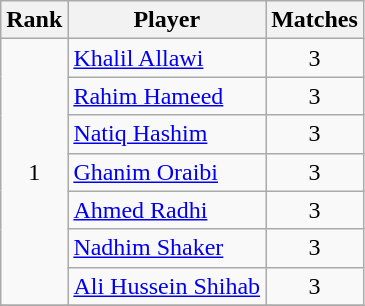<table class="wikitable" style="text-align: left;">
<tr>
<th>Rank</th>
<th>Player</th>
<th>Matches</th>
</tr>
<tr>
<td rowspan=7 align=center>1</td>
<td><a href='#'>Khalil Allawi</a></td>
<td align=center>3</td>
</tr>
<tr>
<td><a href='#'>Rahim Hameed</a></td>
<td align=center>3</td>
</tr>
<tr>
<td><a href='#'>Natiq Hashim</a></td>
<td align=center>3</td>
</tr>
<tr>
<td><a href='#'>Ghanim Oraibi</a></td>
<td align=center>3</td>
</tr>
<tr>
<td><a href='#'>Ahmed Radhi</a></td>
<td align=center>3</td>
</tr>
<tr>
<td><a href='#'>Nadhim Shaker</a></td>
<td align=center>3</td>
</tr>
<tr>
<td><a href='#'>Ali Hussein Shihab</a></td>
<td align=center>3</td>
</tr>
<tr>
</tr>
</table>
